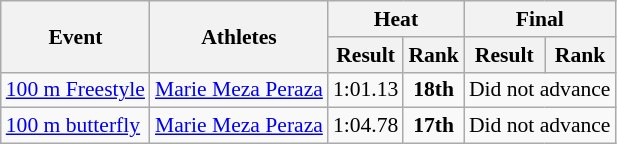<table class="wikitable" border="1" style="font-size:90%">
<tr>
<th rowspan=2>Event</th>
<th rowspan=2>Athletes</th>
<th colspan=2>Heat</th>
<th colspan=2>Final</th>
</tr>
<tr>
<th>Result</th>
<th>Rank</th>
<th>Result</th>
<th>Rank</th>
</tr>
<tr>
<td><a href='#'>100 m Freestyle</a></td>
<td><a href='#'>Marie Meza Peraza</a></td>
<td align=center>1:01.13</td>
<td align=center><strong>18th</strong></td>
<td align=center colspan=2>Did not advance</td>
</tr>
<tr>
<td><a href='#'>100 m butterfly</a></td>
<td><a href='#'>Marie Meza Peraza</a></td>
<td align=center>1:04.78</td>
<td align=center><strong>17th</strong></td>
<td align=center colspan=2>Did not advance</td>
</tr>
</table>
